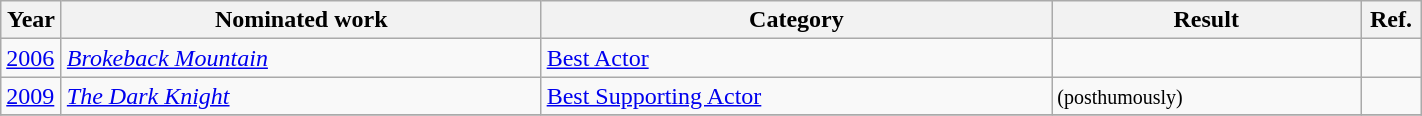<table class="wikitable sortable" width=75%>
<tr>
<th width = 33px>Year</th>
<th>Nominated work</th>
<th>Category</th>
<th>Result</th>
<th width = 33px>Ref.</th>
</tr>
<tr>
<td><a href='#'>2006</a></td>
<td><em><a href='#'>Brokeback Mountain</a></em></td>
<td><a href='#'>Best Actor</a></td>
<td></td>
<td></td>
</tr>
<tr>
<td><a href='#'>2009</a></td>
<td><em><a href='#'>The Dark Knight</a></em></td>
<td><a href='#'>Best Supporting Actor</a></td>
<td> <small>(posthumously)</small></td>
<td></td>
</tr>
<tr>
</tr>
</table>
